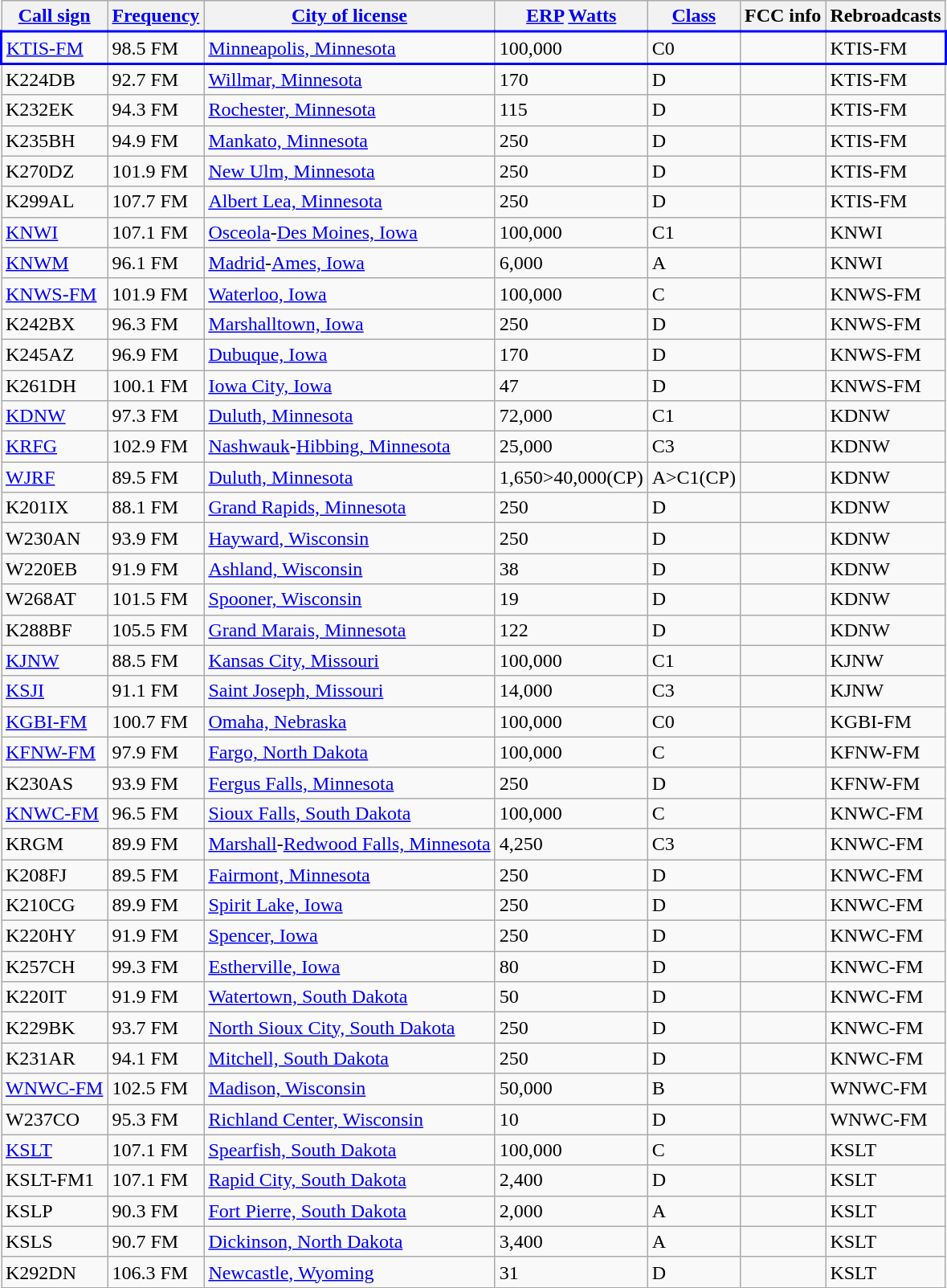<table class="wikitable sortable">
<tr>
<th><a href='#'>Call sign</a></th>
<th data-sort-type="number"><a href='#'>Frequency</a></th>
<th><a href='#'>City of license</a></th>
<th><a href='#'>ERP</a> <a href='#'>Watts</a></th>
<th><a href='#'>Class</a></th>
<th class="sortable">FCC info</th>
<th>Rebroadcasts</th>
</tr>
<tr style="border: 2px solid #00f;">
<td><a href='#'>KTIS-FM</a></td>
<td>98.5 FM</td>
<td><a href='#'>Minneapolis, Minnesota</a></td>
<td>100,000</td>
<td>C0</td>
<td></td>
<td>KTIS-FM</td>
</tr>
<tr>
<td>K224DB</td>
<td>92.7 FM</td>
<td><a href='#'>Willmar, Minnesota</a></td>
<td>170</td>
<td>D</td>
<td></td>
<td>KTIS-FM</td>
</tr>
<tr>
<td>K232EK</td>
<td>94.3 FM</td>
<td><a href='#'>Rochester, Minnesota</a></td>
<td>115</td>
<td>D</td>
<td></td>
<td>KTIS-FM</td>
</tr>
<tr>
<td>K235BH</td>
<td>94.9 FM</td>
<td><a href='#'>Mankato, Minnesota</a></td>
<td>250</td>
<td>D</td>
<td></td>
<td>KTIS-FM</td>
</tr>
<tr>
<td>K270DZ</td>
<td>101.9 FM</td>
<td><a href='#'>New Ulm, Minnesota</a></td>
<td>250</td>
<td>D</td>
<td></td>
<td>KTIS-FM</td>
</tr>
<tr>
<td>K299AL</td>
<td>107.7 FM</td>
<td><a href='#'>Albert Lea, Minnesota</a></td>
<td>250</td>
<td>D</td>
<td></td>
<td>KTIS-FM</td>
</tr>
<tr>
<td><a href='#'>KNWI</a></td>
<td>107.1 FM</td>
<td><a href='#'>Osceola</a>-<a href='#'>Des Moines, Iowa</a></td>
<td>100,000</td>
<td>C1</td>
<td></td>
<td>KNWI</td>
</tr>
<tr>
<td><a href='#'>KNWM</a></td>
<td>96.1 FM</td>
<td><a href='#'>Madrid</a>-<a href='#'>Ames, Iowa</a></td>
<td>6,000</td>
<td>A</td>
<td></td>
<td>KNWI</td>
</tr>
<tr>
<td><a href='#'>KNWS-FM</a></td>
<td>101.9 FM</td>
<td><a href='#'>Waterloo, Iowa</a></td>
<td>100,000</td>
<td>C</td>
<td></td>
<td>KNWS-FM</td>
</tr>
<tr>
<td>K242BX</td>
<td>96.3 FM</td>
<td><a href='#'>Marshalltown, Iowa</a></td>
<td>250</td>
<td>D</td>
<td></td>
<td>KNWS-FM</td>
</tr>
<tr>
<td>K245AZ</td>
<td>96.9 FM</td>
<td><a href='#'>Dubuque, Iowa</a></td>
<td>170</td>
<td>D</td>
<td></td>
<td>KNWS-FM</td>
</tr>
<tr>
<td>K261DH</td>
<td>100.1 FM</td>
<td><a href='#'>Iowa City, Iowa</a></td>
<td>47</td>
<td>D</td>
<td></td>
<td>KNWS-FM</td>
</tr>
<tr>
<td><a href='#'>KDNW</a></td>
<td>97.3 FM</td>
<td><a href='#'>Duluth, Minnesota</a></td>
<td>72,000</td>
<td>C1</td>
<td></td>
<td>KDNW</td>
</tr>
<tr>
<td><a href='#'>KRFG</a></td>
<td>102.9 FM</td>
<td><a href='#'>Nashwauk</a>-<a href='#'>Hibbing, Minnesota</a></td>
<td>25,000</td>
<td>C3</td>
<td></td>
<td>KDNW</td>
</tr>
<tr>
<td><a href='#'>WJRF</a></td>
<td>89.5 FM</td>
<td><a href='#'>Duluth, Minnesota</a></td>
<td>1,650>40,000(CP)</td>
<td>A>C1(CP)</td>
<td></td>
<td>KDNW</td>
</tr>
<tr>
<td>K201IX</td>
<td>88.1 FM</td>
<td><a href='#'>Grand Rapids, Minnesota</a></td>
<td>250</td>
<td>D</td>
<td></td>
<td>KDNW</td>
</tr>
<tr>
<td>W230AN</td>
<td>93.9 FM</td>
<td><a href='#'>Hayward, Wisconsin</a></td>
<td>250</td>
<td>D</td>
<td></td>
<td>KDNW</td>
</tr>
<tr>
<td>W220EB</td>
<td>91.9 FM</td>
<td><a href='#'>Ashland, Wisconsin</a></td>
<td>38</td>
<td>D</td>
<td></td>
<td>KDNW</td>
</tr>
<tr>
<td>W268AT</td>
<td>101.5 FM</td>
<td><a href='#'>Spooner, Wisconsin</a></td>
<td>19</td>
<td>D</td>
<td></td>
<td>KDNW</td>
</tr>
<tr>
<td>K288BF</td>
<td>105.5 FM</td>
<td><a href='#'>Grand Marais, Minnesota</a></td>
<td>122</td>
<td>D</td>
<td></td>
<td>KDNW</td>
</tr>
<tr>
<td><a href='#'>KJNW</a></td>
<td>88.5 FM</td>
<td><a href='#'>Kansas City, Missouri</a></td>
<td>100,000</td>
<td>C1</td>
<td></td>
<td>KJNW</td>
</tr>
<tr>
<td><a href='#'>KSJI</a></td>
<td>91.1 FM</td>
<td><a href='#'>Saint Joseph, Missouri</a></td>
<td>14,000</td>
<td>C3</td>
<td></td>
<td>KJNW</td>
</tr>
<tr>
<td><a href='#'>KGBI-FM</a></td>
<td>100.7 FM</td>
<td><a href='#'>Omaha, Nebraska</a></td>
<td>100,000</td>
<td>C0</td>
<td></td>
<td>KGBI-FM</td>
</tr>
<tr>
<td><a href='#'>KFNW-FM</a></td>
<td>97.9 FM</td>
<td><a href='#'>Fargo, North Dakota</a></td>
<td>100,000</td>
<td>C</td>
<td></td>
<td>KFNW-FM</td>
</tr>
<tr>
<td>K230AS</td>
<td>93.9 FM</td>
<td><a href='#'>Fergus Falls, Minnesota</a></td>
<td>250</td>
<td>D</td>
<td></td>
<td>KFNW-FM</td>
</tr>
<tr>
<td><a href='#'>KNWC-FM</a></td>
<td>96.5 FM</td>
<td><a href='#'>Sioux Falls, South Dakota</a></td>
<td>100,000</td>
<td>C</td>
<td></td>
<td>KNWC-FM</td>
</tr>
<tr>
<td>KRGM</td>
<td>89.9 FM</td>
<td><a href='#'>Marshall</a>-<a href='#'>Redwood Falls, Minnesota</a></td>
<td>4,250</td>
<td>C3</td>
<td></td>
<td>KNWC-FM</td>
</tr>
<tr>
<td>K208FJ</td>
<td>89.5 FM</td>
<td><a href='#'>Fairmont, Minnesota</a></td>
<td>250</td>
<td>D</td>
<td></td>
<td>KNWC-FM</td>
</tr>
<tr>
<td>K210CG</td>
<td>89.9 FM</td>
<td><a href='#'>Spirit Lake, Iowa</a></td>
<td>250</td>
<td>D</td>
<td></td>
<td>KNWC-FM</td>
</tr>
<tr>
<td>K220HY</td>
<td>91.9 FM</td>
<td><a href='#'>Spencer, Iowa</a></td>
<td>250</td>
<td>D</td>
<td></td>
<td>KNWC-FM</td>
</tr>
<tr>
<td>K257CH</td>
<td>99.3 FM</td>
<td><a href='#'>Estherville, Iowa</a></td>
<td>80</td>
<td>D</td>
<td></td>
<td>KNWC-FM</td>
</tr>
<tr>
<td>K220IT</td>
<td>91.9 FM</td>
<td><a href='#'>Watertown, South Dakota</a></td>
<td>50</td>
<td>D</td>
<td></td>
<td>KNWC-FM</td>
</tr>
<tr>
<td>K229BK</td>
<td>93.7 FM</td>
<td><a href='#'>North Sioux City, South Dakota</a></td>
<td>250</td>
<td>D</td>
<td></td>
<td>KNWC-FM</td>
</tr>
<tr>
<td>K231AR</td>
<td>94.1 FM</td>
<td><a href='#'>Mitchell, South Dakota</a></td>
<td>250</td>
<td>D</td>
<td></td>
<td>KNWC-FM</td>
</tr>
<tr>
<td><a href='#'>WNWC-FM</a></td>
<td>102.5 FM</td>
<td><a href='#'>Madison, Wisconsin</a></td>
<td>50,000</td>
<td>B</td>
<td></td>
<td>WNWC-FM</td>
</tr>
<tr>
<td>W237CO</td>
<td>95.3 FM</td>
<td><a href='#'>Richland Center, Wisconsin</a></td>
<td>10</td>
<td>D</td>
<td></td>
<td>WNWC-FM</td>
</tr>
<tr>
<td><a href='#'>KSLT</a></td>
<td>107.1 FM</td>
<td><a href='#'>Spearfish, South Dakota</a></td>
<td>100,000</td>
<td>C</td>
<td></td>
<td>KSLT</td>
</tr>
<tr>
<td>KSLT-FM1</td>
<td>107.1 FM</td>
<td><a href='#'>Rapid City, South Dakota</a></td>
<td>2,400</td>
<td>D</td>
<td></td>
<td>KSLT</td>
</tr>
<tr>
<td>KSLP</td>
<td>90.3 FM</td>
<td><a href='#'>Fort Pierre, South Dakota</a></td>
<td>2,000</td>
<td>A</td>
<td></td>
<td>KSLT</td>
</tr>
<tr>
<td>KSLS</td>
<td>90.7 FM</td>
<td><a href='#'>Dickinson, North Dakota</a></td>
<td>3,400</td>
<td>A</td>
<td></td>
<td>KSLT</td>
</tr>
<tr>
<td>K292DN</td>
<td>106.3 FM</td>
<td><a href='#'>Newcastle, Wyoming</a></td>
<td>31</td>
<td>D</td>
<td></td>
<td>KSLT</td>
</tr>
</table>
